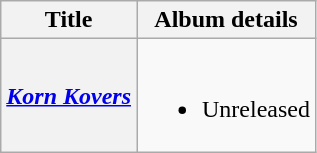<table class="wikitable plainrowheaders" style="text-align:center;">
<tr>
<th scope="col">Title</th>
<th scope="col">Album details</th>
</tr>
<tr>
<th scope="row"><em><a href='#'>Korn Kovers</a></em></th>
<td><br><ul><li>Unreleased</li></ul></td>
</tr>
</table>
